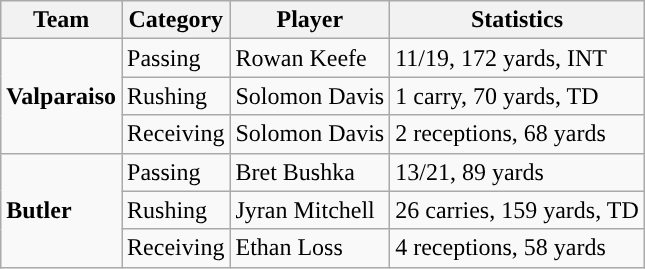<table class="wikitable" style="float: right;">
<tr>
<th>Team</th>
<th>Category</th>
<th>Player</th>
<th>Statistics</th>
</tr>
<tr>
<td rowspan=3><strong>Valparaiso</strong></td>
<td>Passing</td>
<td>Rowan Keefe</td>
<td>11/19, 172 yards, INT</td>
</tr>
<tr>
<td>Rushing</td>
<td>Solomon Davis</td>
<td>1 carry, 70 yards, TD</td>
</tr>
<tr>
<td>Receiving</td>
<td>Solomon Davis</td>
<td>2 receptions, 68 yards</td>
</tr>
<tr>
<td rowspan=3><strong>Butler</strong></td>
<td>Passing</td>
<td>Bret Bushka</td>
<td>13/21, 89 yards</td>
</tr>
<tr>
<td>Rushing</td>
<td>Jyran Mitchell</td>
<td>26 carries, 159 yards, TD</td>
</tr>
<tr>
<td>Receiving</td>
<td>Ethan Loss</td>
<td>4 receptions, 58 yards</td>
</tr>
</table>
